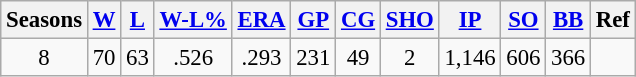<table class="wikitable" style="font-size:95%;">
<tr>
<th>Seasons</th>
<th><a href='#'>W</a></th>
<th><a href='#'>L</a></th>
<th><a href='#'>W-L%</a></th>
<th><a href='#'>ERA</a></th>
<th><a href='#'>GP</a></th>
<th><a href='#'>CG</a></th>
<th><a href='#'>SHO</a></th>
<th><a href='#'>IP</a></th>
<th><a href='#'>SO</a></th>
<th><a href='#'>BB</a></th>
<th>Ref</th>
</tr>
<tr align=center>
<td>8</td>
<td>70</td>
<td>63</td>
<td>.526</td>
<td>.293</td>
<td>231</td>
<td>49</td>
<td>2</td>
<td>1,146</td>
<td>606</td>
<td>366</td>
<td></td>
</tr>
</table>
